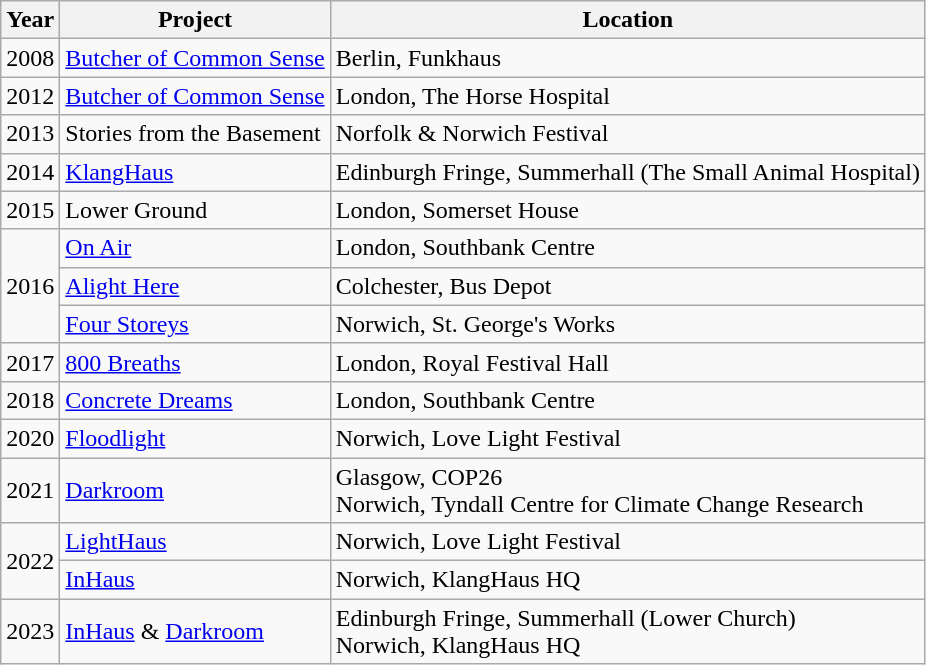<table class="wikitable">
<tr>
<th>Year</th>
<th>Project</th>
<th>Location</th>
</tr>
<tr>
<td>2008</td>
<td><a href='#'>Butcher of Common Sense</a></td>
<td>Berlin, Funkhaus</td>
</tr>
<tr>
<td>2012</td>
<td><a href='#'>Butcher of Common Sense</a></td>
<td>London, The Horse Hospital</td>
</tr>
<tr>
<td>2013</td>
<td>Stories from the Basement</td>
<td>Norfolk & Norwich Festival</td>
</tr>
<tr>
<td>2014</td>
<td><a href='#'>KlangHaus</a></td>
<td>Edinburgh Fringe, Summerhall (The Small Animal Hospital)</td>
</tr>
<tr>
<td>2015</td>
<td>Lower Ground</td>
<td>London, Somerset House</td>
</tr>
<tr>
<td rowspan="3">2016</td>
<td><a href='#'>On Air</a></td>
<td>London, Southbank Centre</td>
</tr>
<tr>
<td><a href='#'>Alight Here</a></td>
<td>Colchester, Bus Depot</td>
</tr>
<tr>
<td><a href='#'>Four Storeys</a></td>
<td>Norwich, St. George's Works</td>
</tr>
<tr>
<td>2017</td>
<td><a href='#'>800 Breaths</a></td>
<td>London, Royal Festival Hall</td>
</tr>
<tr>
<td>2018</td>
<td><a href='#'>Concrete Dreams</a></td>
<td>London, Southbank Centre</td>
</tr>
<tr>
<td>2020</td>
<td><a href='#'>Floodlight</a></td>
<td>Norwich, Love Light Festival</td>
</tr>
<tr>
<td>2021</td>
<td><a href='#'>Darkroom</a></td>
<td>Glasgow, COP26<br>Norwich, Tyndall Centre for Climate Change Research</td>
</tr>
<tr>
<td rowspan="2">2022</td>
<td><a href='#'>LightHaus</a></td>
<td>Norwich, Love Light Festival</td>
</tr>
<tr>
<td><a href='#'>InHaus</a></td>
<td>Norwich, KlangHaus HQ</td>
</tr>
<tr>
<td>2023</td>
<td><a href='#'>InHaus</a> & <a href='#'>Darkroom</a></td>
<td>Edinburgh Fringe, Summerhall (Lower Church)<br>Norwich, KlangHaus HQ</td>
</tr>
</table>
